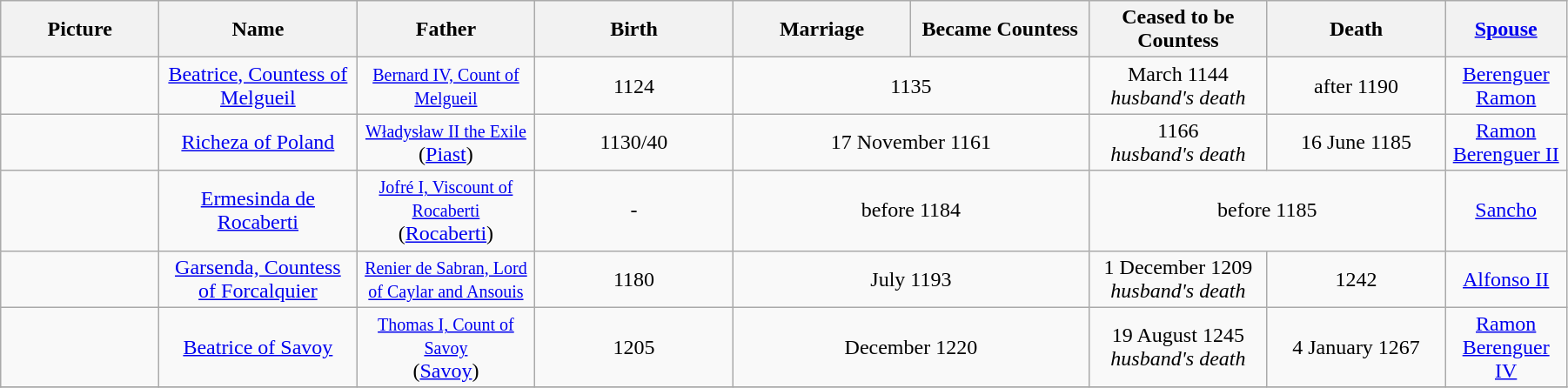<table width=95% class="wikitable">
<tr>
<th width = "8%">Picture</th>
<th width = "10%">Name</th>
<th width = "9%">Father</th>
<th width = "10%">Birth</th>
<th width = "9%">Marriage</th>
<th width = "9%">Became Countess</th>
<th width = "9%">Ceased to be Countess</th>
<th width = "9%">Death</th>
<th width = "6%"><a href='#'>Spouse</a></th>
</tr>
<tr>
<td align="center"></td>
<td align="center"><a href='#'>Beatrice, Countess of Melgueil</a></td>
<td align="center"><small><a href='#'>Bernard IV, Count of Melgueil</a></small></td>
<td align="center">1124</td>
<td align="center" colspan="2">1135</td>
<td align="center">March 1144<br><em>husband's death</em></td>
<td align="center">after 1190</td>
<td align="center"><a href='#'>Berenguer Ramon</a></td>
</tr>
<tr>
<td align="center"></td>
<td align="center"><a href='#'>Richeza of Poland</a></td>
<td align="center"><small><a href='#'>Władysław II the Exile</a></small><br>(<a href='#'>Piast</a>)</td>
<td align="center">1130/40</td>
<td align="center" colspan="2">17 November 1161</td>
<td align="center">1166<br><em>husband's death</em></td>
<td align="center">16 June 1185</td>
<td align="center"><a href='#'>Ramon Berenguer II</a></td>
</tr>
<tr>
<td align="center"></td>
<td align="center"><a href='#'>Ermesinda de Rocaberti</a></td>
<td align="center"><small><a href='#'>Jofré I, Viscount of Rocaberti</a></small><br>(<a href='#'>Rocaberti</a>)</td>
<td align="center">-</td>
<td align="center" colspan="2">before 1184</td>
<td align="center" colspan="2">before 1185</td>
<td align="center"><a href='#'>Sancho</a></td>
</tr>
<tr>
<td align="center"></td>
<td align="center"><a href='#'>Garsenda, Countess of Forcalquier</a></td>
<td align="center"><small><a href='#'>Renier de Sabran, Lord of Caylar and Ansouis</a></small></td>
<td align="center">1180</td>
<td align="center" colspan="2">July 1193</td>
<td align="center">1 December 1209<br><em>husband's death</em></td>
<td align="center">1242</td>
<td align="center"><a href='#'>Alfonso II</a></td>
</tr>
<tr>
<td align="center"></td>
<td align="center"><a href='#'>Beatrice of Savoy</a></td>
<td align="center"><small><a href='#'>Thomas I, Count of Savoy</a></small><br>(<a href='#'>Savoy</a>)</td>
<td align="center">1205</td>
<td align="center" colspan="2">December 1220</td>
<td align="center">19 August 1245<br><em>husband's death</em></td>
<td align="center">4 January 1267</td>
<td align="center"><a href='#'>Ramon Berenguer IV</a></td>
</tr>
<tr>
</tr>
</table>
